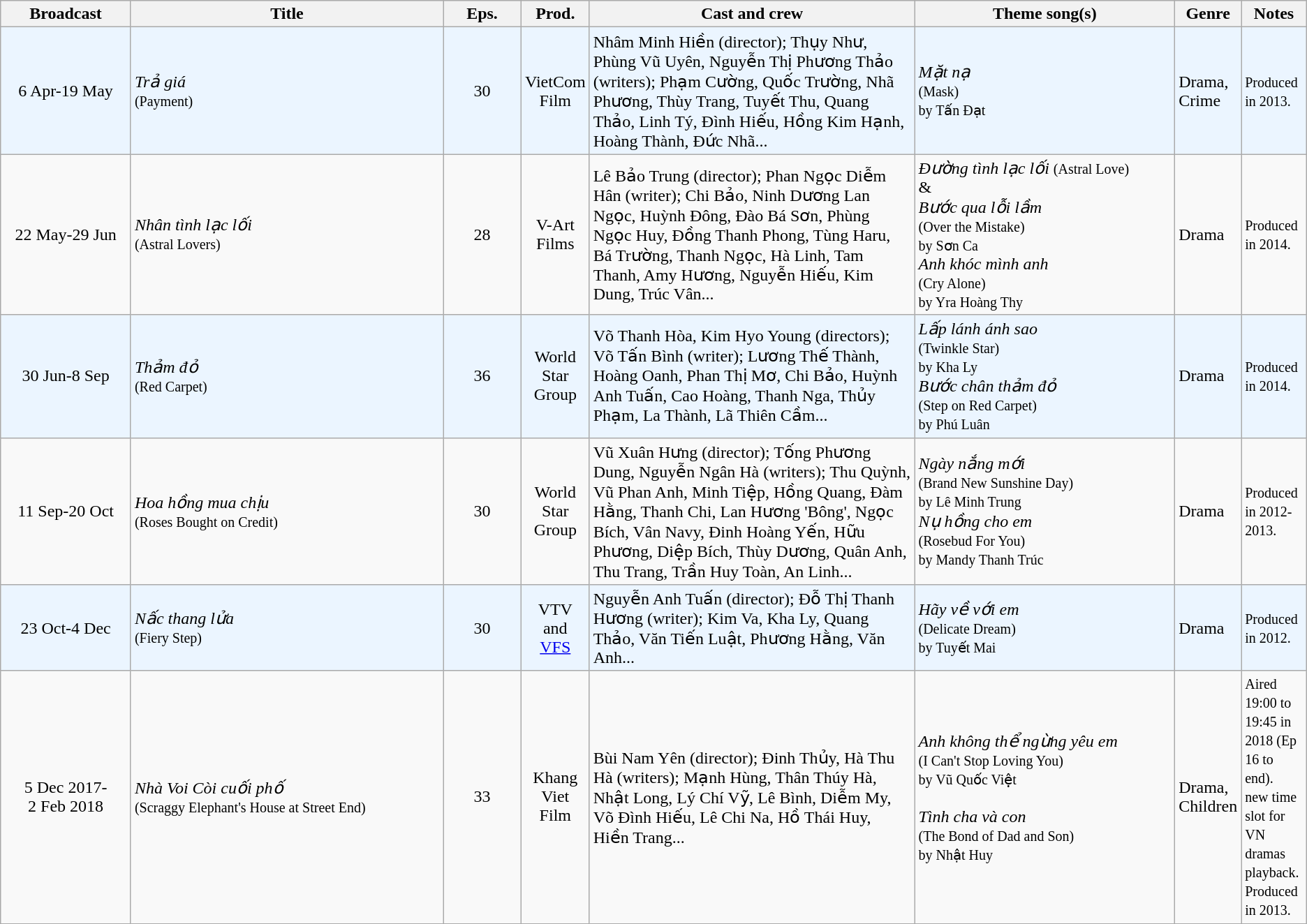<table class="wikitable sortable">
<tr>
<th style="width:10%;">Broadcast</th>
<th style="width:24%;">Title</th>
<th style="width:6%;">Eps.</th>
<th style="width:5%;">Prod.</th>
<th style="width:25%;">Cast and crew</th>
<th style="width:20%;">Theme song(s)</th>
<th style="width:5%;">Genre</th>
<th style="width:5%;">Notes</th>
</tr>
<tr ---- bgcolor="#ebf5ff">
<td style="text-align:center;">6 Apr-19 May<br></td>
<td><em>Trả giá</em> <br><small>(Payment)</small></td>
<td style="text-align:center;">30</td>
<td style="text-align:center;">VietCom Film</td>
<td>Nhâm Minh Hiền (director); Thụy Như, Phùng Vũ Uyên, Nguyễn Thị Phương Thảo (writers); Phạm Cường, Quốc Trường, Nhã Phương, Thùy Trang, Tuyết Thu, Quang Thảo, Linh Tý, Đình Hiếu, Hồng Kim Hạnh, Hoàng Thành, Đức Nhã...</td>
<td><em>Mặt nạ</em> <br><small>(Mask)</small><br><small>by Tấn Đạt</small><br></td>
<td>Drama, Crime</td>
<td><small>Produced in 2013.</small></td>
</tr>
<tr>
<td style="text-align:center;">22 May-29 Jun <br></td>
<td><em>Nhân tình lạc lối</em> <br><small>(Astral Lovers)</small></td>
<td style="text-align:center;">28</td>
<td style="text-align:center;">V-Art Films</td>
<td>Lê Bảo Trung (director); Phan Ngọc Diễm Hân (writer); Chi Bảo, Ninh Dương Lan Ngọc, Huỳnh Đông, Đào Bá Sơn, Phùng Ngọc Huy, Đồng Thanh Phong, Tùng Haru, Bá Trường, Thanh Ngọc, Hà Linh, Tam Thanh, Amy Hương, Nguyễn Hiếu, Kim Dung, Trúc Vân...</td>
<td><em>Đường tình lạc lối</em> <small>(Astral Love)</small><br>&<br><em>Bước qua lỗi lầm</em><br><small>(Over the Mistake)<br>by Sơn Ca</small><br><em>Anh khóc mình anh</em><br><small>(Cry Alone)<br>by Yra Hoàng Thy</small></td>
<td>Drama</td>
<td><small>Produced in 2014.</small></td>
</tr>
<tr ---- bgcolor="#ebf5ff">
<td style="text-align:center;">30 Jun-8 Sep <br></td>
<td><em>Thảm đỏ</em> <br><small>(Red Carpet)</small></td>
<td style="text-align:center;">36</td>
<td style="text-align:center;">World Star Group</td>
<td>Võ Thanh Hòa, Kim Hyo Young (directors); Võ Tấn Bình (writer); Lương Thế Thành, Hoàng Oanh, Phan Thị Mơ, Chi Bảo, Huỳnh Anh Tuấn, Cao Hoàng, Thanh Nga, Thủy Phạm, La Thành, Lã Thiên Cầm...</td>
<td><em>Lấp lánh ánh sao</em> <br><small>(Twinkle Star)</small><br><small>by Kha Ly</small><br><em>Bước chân thảm đỏ</em> <br><small>(Step on Red Carpet)</small><br><small>by Phú Luân</small></td>
<td>Drama</td>
<td><small>Produced in 2014.</small></td>
</tr>
<tr>
<td style="text-align:center;">11 Sep-20 Oct <br></td>
<td><em>Hoa hồng mua chịu</em> <br><small>(Roses Bought on Credit)</small></td>
<td style="text-align:center;">30</td>
<td style="text-align:center;">World Star Group</td>
<td>Vũ Xuân Hưng (director); Tống Phương Dung, Nguyễn Ngân Hà (writers); Thu Quỳnh, Vũ Phan Anh, Minh Tiệp, Hồng Quang, Đàm Hằng, Thanh Chi, Lan Hương 'Bông', Ngọc Bích, Vân Navy, Đinh Hoàng Yến, Hữu Phương, Diệp Bích, Thùy Dương, Quân Anh, Thu Trang, Trần Huy Toàn, An Linh...</td>
<td><em>Ngày nắng mới</em> <br><small>(Brand New Sunshine Day)</small><br><small>by Lê Minh Trung</small><br><em>Nụ hồng cho em</em> <br><small>(Rosebud For You)</small><br><small>by Mandy Thanh Trúc</small></td>
<td>Drama</td>
<td><small>Produced in 2012-2013.</small></td>
</tr>
<tr ---- bgcolor="#ebf5ff">
<td style="text-align:center;">23 Oct-4 Dec <br></td>
<td><em>Nấc thang lửa</em> <br><small>(Fiery Step)</small></td>
<td style="text-align:center;">30</td>
<td style="text-align:center;">VTV<br>and<br><a href='#'>VFS</a></td>
<td>Nguyễn Anh Tuấn (director); Đỗ Thị Thanh Hương (writer); Kim Va, Kha Ly, Quang Thảo, Văn Tiến Luật, Phương Hằng, Văn Anh...</td>
<td><em>Hãy về với em</em> <br><small>(Delicate Dream)</small><br><small>by Tuyết Mai</small></td>
<td>Drama</td>
<td><small>Produced in 2012.</small></td>
</tr>
<tr>
<td style="text-align:center;">5 Dec 2017-<br>2 Feb 2018 <br></td>
<td><em>Nhà Voi Còi cuối phố</em> <br><small>(Scraggy Elephant's House at Street End)</small></td>
<td style="text-align:center;">33</td>
<td style="text-align:center;">Khang Viet Film</td>
<td>Bùi Nam Yên (director); Đinh Thủy, Hà Thu Hà (writers); Mạnh Hùng, Thân Thúy Hà, Nhật Long, Lý Chí Vỹ, Lê Bình, Diễm My, Võ Đình Hiếu, Lê Chi Na, Hồ Thái Huy, Hiền Trang...</td>
<td><em>Anh không thể ngừng yêu em</em> <br><small>(I Can't Stop Loving You)</small><br><small>by Vũ Quốc Việt</small><br><br><em>Tình cha và con</em> <br><small>(The Bond of Dad and Son)</small><br><small>by Nhật Huy</small></td>
<td>Drama, Children</td>
<td><small>Aired 19:00 to 19:45 in 2018 (Ep 16 to end).<br> new time slot for VN dramas playback.<br>Produced in 2013.</small></td>
</tr>
</table>
